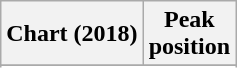<table class="wikitable sortable plainrowheaders" style="text-align:center">
<tr>
<th scope="col">Chart (2018)</th>
<th scope="col">Peak<br> position</th>
</tr>
<tr>
</tr>
<tr>
</tr>
<tr>
</tr>
</table>
